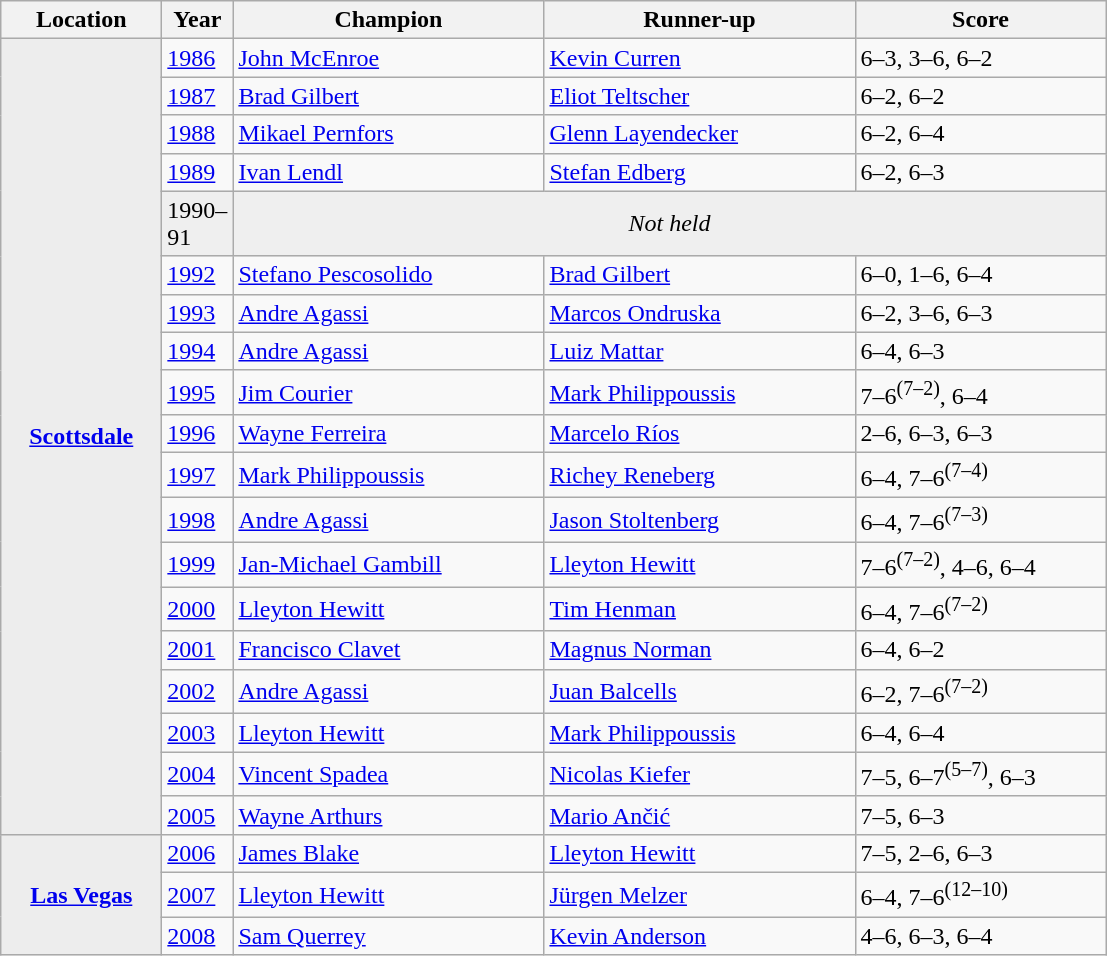<table class=wikitable>
<tr>
<th style="width:100px">Location</th>
<th style="width:40px">Year</th>
<th style="width:200px">Champion</th>
<th style="width:200px">Runner-up</th>
<th style="width:160px" class="unsortable">Score</th>
</tr>
<tr>
<th rowspan="19" style="background:#ededed"><a href='#'>Scottsdale</a></th>
<td><a href='#'>1986</a></td>
<td> <a href='#'>John McEnroe</a></td>
<td> <a href='#'>Kevin Curren</a></td>
<td>6–3, 3–6, 6–2</td>
</tr>
<tr>
<td><a href='#'>1987</a></td>
<td> <a href='#'>Brad Gilbert</a></td>
<td> <a href='#'>Eliot Teltscher</a></td>
<td>6–2, 6–2</td>
</tr>
<tr>
<td><a href='#'>1988</a></td>
<td> <a href='#'>Mikael Pernfors</a></td>
<td> <a href='#'>Glenn Layendecker</a></td>
<td>6–2, 6–4</td>
</tr>
<tr>
<td><a href='#'>1989</a></td>
<td> <a href='#'>Ivan Lendl</a></td>
<td> <a href='#'>Stefan Edberg</a></td>
<td>6–2, 6–3</td>
</tr>
<tr>
<td style="background:#efefef">1990–91</td>
<td colspan=3 align=center style="background:#efefef"><em>Not held</em></td>
</tr>
<tr>
<td><a href='#'>1992</a></td>
<td> <a href='#'>Stefano Pescosolido</a></td>
<td> <a href='#'>Brad Gilbert</a></td>
<td>6–0, 1–6, 6–4</td>
</tr>
<tr>
<td><a href='#'>1993</a></td>
<td> <a href='#'>Andre Agassi</a></td>
<td> <a href='#'>Marcos Ondruska</a></td>
<td>6–2, 3–6, 6–3</td>
</tr>
<tr>
<td><a href='#'>1994</a></td>
<td> <a href='#'>Andre Agassi</a></td>
<td> <a href='#'>Luiz Mattar</a></td>
<td>6–4, 6–3</td>
</tr>
<tr>
<td><a href='#'>1995</a></td>
<td> <a href='#'>Jim Courier</a></td>
<td> <a href='#'>Mark Philippoussis</a></td>
<td>7–6<sup>(7–2)</sup>, 6–4</td>
</tr>
<tr>
<td><a href='#'>1996</a></td>
<td> <a href='#'>Wayne Ferreira</a></td>
<td> <a href='#'>Marcelo Ríos</a></td>
<td>2–6, 6–3, 6–3</td>
</tr>
<tr>
<td><a href='#'>1997</a></td>
<td> <a href='#'>Mark Philippoussis</a></td>
<td> <a href='#'>Richey Reneberg</a></td>
<td>6–4, 7–6<sup>(7–4)</sup></td>
</tr>
<tr>
<td><a href='#'>1998</a></td>
<td> <a href='#'>Andre Agassi</a></td>
<td> <a href='#'>Jason Stoltenberg</a></td>
<td>6–4, 7–6<sup>(7–3)</sup></td>
</tr>
<tr>
<td><a href='#'>1999</a></td>
<td> <a href='#'>Jan-Michael Gambill</a></td>
<td> <a href='#'>Lleyton Hewitt</a></td>
<td>7–6<sup>(7–2)</sup>, 4–6, 6–4</td>
</tr>
<tr>
<td><a href='#'>2000</a></td>
<td> <a href='#'>Lleyton Hewitt</a></td>
<td> <a href='#'>Tim Henman</a></td>
<td>6–4, 7–6<sup>(7–2)</sup></td>
</tr>
<tr>
<td><a href='#'>2001</a></td>
<td> <a href='#'>Francisco Clavet</a></td>
<td> <a href='#'>Magnus Norman</a></td>
<td>6–4, 6–2</td>
</tr>
<tr>
<td><a href='#'>2002</a></td>
<td> <a href='#'>Andre Agassi</a></td>
<td> <a href='#'>Juan Balcells</a></td>
<td>6–2, 7–6<sup>(7–2)</sup></td>
</tr>
<tr>
<td><a href='#'>2003</a></td>
<td> <a href='#'>Lleyton Hewitt</a></td>
<td> <a href='#'>Mark Philippoussis</a></td>
<td>6–4, 6–4</td>
</tr>
<tr>
<td><a href='#'>2004</a></td>
<td> <a href='#'>Vincent Spadea</a></td>
<td> <a href='#'>Nicolas Kiefer</a></td>
<td>7–5, 6–7<sup>(5–7)</sup>, 6–3</td>
</tr>
<tr>
<td><a href='#'>2005</a></td>
<td> <a href='#'>Wayne Arthurs</a></td>
<td> <a href='#'>Mario Ančić</a></td>
<td>7–5, 6–3</td>
</tr>
<tr>
<th rowspan="3" style="background:#ededed"><a href='#'>Las Vegas</a></th>
<td><a href='#'>2006</a></td>
<td> <a href='#'>James Blake</a></td>
<td> <a href='#'>Lleyton Hewitt</a></td>
<td>7–5, 2–6, 6–3</td>
</tr>
<tr>
<td><a href='#'>2007</a></td>
<td> <a href='#'>Lleyton Hewitt</a></td>
<td> <a href='#'>Jürgen Melzer</a></td>
<td>6–4, 7–6<sup>(12–10)</sup></td>
</tr>
<tr>
<td><a href='#'>2008</a></td>
<td> <a href='#'>Sam Querrey</a></td>
<td> <a href='#'>Kevin Anderson</a></td>
<td>4–6, 6–3, 6–4</td>
</tr>
</table>
